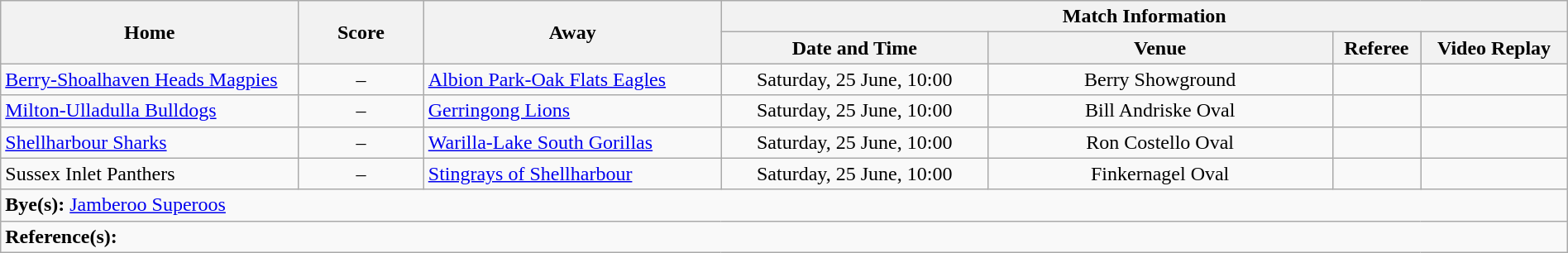<table class="wikitable" width="100% text-align:center;">
<tr>
<th rowspan="2" width="19%">Home</th>
<th rowspan="2" width="8%">Score</th>
<th rowspan="2" width="19%">Away</th>
<th colspan="4">Match Information</th>
</tr>
<tr bgcolor="#CCCCCC">
<th width="17%">Date and Time</th>
<th width="22%">Venue</th>
<th>Referee</th>
<th>Video Replay</th>
</tr>
<tr>
<td> <a href='#'>Berry-Shoalhaven Heads Magpies</a></td>
<td style="text-align:center;">–</td>
<td> <a href='#'>Albion Park-Oak Flats Eagles</a></td>
<td style="text-align:center;">Saturday, 25 June, 10:00</td>
<td style="text-align:center;">Berry Showground</td>
<td style="text-align:center;"></td>
<td style="text-align:center;"></td>
</tr>
<tr>
<td> <a href='#'>Milton-Ulladulla Bulldogs</a></td>
<td style="text-align:center;">–</td>
<td> <a href='#'>Gerringong Lions</a></td>
<td style="text-align:center;">Saturday, 25 June, 10:00</td>
<td style="text-align:center;">Bill Andriske Oval</td>
<td style="text-align:center;"></td>
<td style="text-align:center;"></td>
</tr>
<tr>
<td> <a href='#'>Shellharbour Sharks</a></td>
<td style="text-align:center;">–</td>
<td> <a href='#'>Warilla-Lake South Gorillas</a></td>
<td style="text-align:center;">Saturday, 25 June, 10:00</td>
<td style="text-align:center;">Ron Costello Oval</td>
<td style="text-align:center;"></td>
<td style="text-align:center;"></td>
</tr>
<tr>
<td> Sussex Inlet Panthers</td>
<td style="text-align:center;">–</td>
<td> <a href='#'>Stingrays of Shellharbour</a></td>
<td style="text-align:center;">Saturday, 25 June, 10:00</td>
<td style="text-align:center;">Finkernagel Oval</td>
<td style="text-align:center;"></td>
<td style="text-align:center;"></td>
</tr>
<tr>
<td colspan="7"><strong>Bye(s):</strong>  <a href='#'>Jamberoo Superoos</a></td>
</tr>
<tr>
<td colspan="7"><strong>Reference(s):</strong></td>
</tr>
</table>
